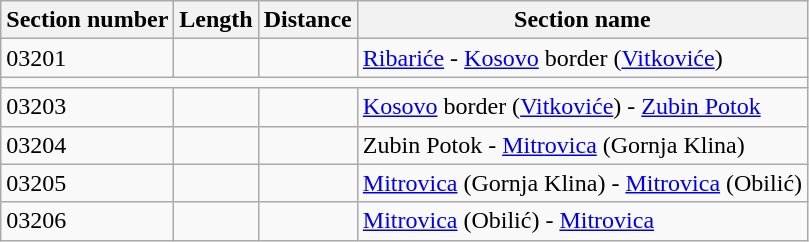<table class="wikitable">
<tr>
<th>Section number</th>
<th>Length</th>
<th>Distance</th>
<th>Section name</th>
</tr>
<tr>
<td>03201</td>
<td></td>
<td></td>
<td><a href='#'>Ribariće</a> - <a href='#'>Kosovo</a> border (<a href='#'>Vitkoviće</a>)</td>
</tr>
<tr>
<td colspan="4"></td>
</tr>
<tr>
<td>03203</td>
<td></td>
<td></td>
<td><a href='#'>Kosovo</a> border (<a href='#'>Vitkoviće</a>) - <a href='#'>Zubin Potok</a></td>
</tr>
<tr>
<td>03204</td>
<td></td>
<td></td>
<td>Zubin Potok - <a href='#'>Mitrovica</a> (Gornja Klina)</td>
</tr>
<tr>
<td>03205</td>
<td></td>
<td></td>
<td><a href='#'>Mitrovica</a> (Gornja Klina) - <a href='#'>Mitrovica</a> (Obilić)</td>
</tr>
<tr>
<td>03206</td>
<td></td>
<td></td>
<td><a href='#'>Mitrovica</a> (Obilić) - <a href='#'>Mitrovica</a></td>
</tr>
</table>
